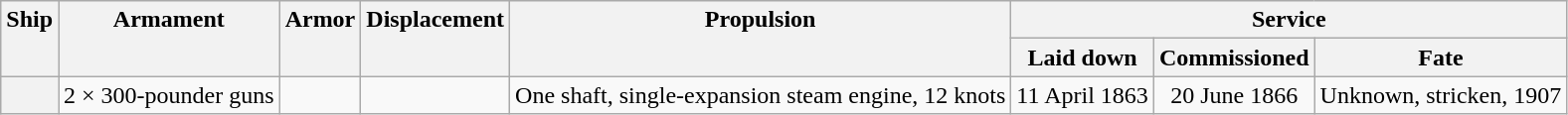<table class="wikitable plainrowheaders" style="text-align: center;">
<tr valign="top">
<th scope="col" rowspan="2">Ship</th>
<th scope="col" rowspan="2">Armament</th>
<th scope="col" rowspan="2">Armor</th>
<th scope="col" rowspan="2">Displacement</th>
<th scope="col" rowspan="2">Propulsion</th>
<th scope="col" colspan="3">Service</th>
</tr>
<tr valign="top">
<th scope="col">Laid down</th>
<th scope="col">Commissioned</th>
<th scope="col">Fate</th>
</tr>
<tr valign="center">
<th scope="row"></th>
<td>2 × 300-pounder guns</td>
<td></td>
<td></td>
<td>One shaft, single-expansion steam engine, 12 knots</td>
<td>11 April 1863</td>
<td>20 June 1866</td>
<td>Unknown, stricken, 1907</td>
</tr>
</table>
